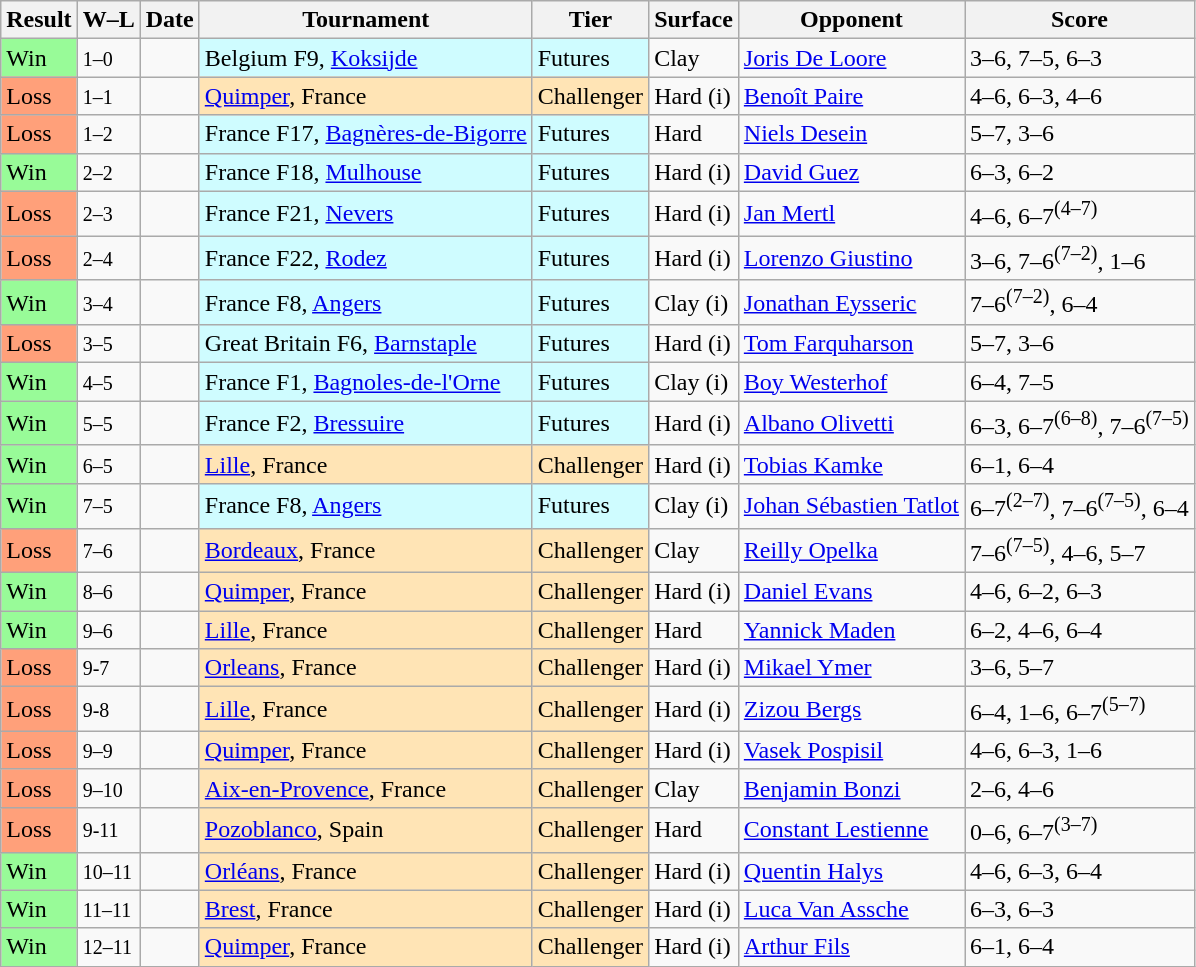<table class="sortable wikitable">
<tr>
<th>Result</th>
<th class="unsortable">W–L</th>
<th>Date</th>
<th>Tournament</th>
<th>Tier</th>
<th>Surface</th>
<th>Opponent</th>
<th class="unsortable">Score</th>
</tr>
<tr>
<td bgcolor=98fb98>Win</td>
<td><small>1–0</small></td>
<td></td>
<td style="background:#cffcff;">Belgium F9, <a href='#'>Koksijde</a></td>
<td style="background:#cffcff;">Futures</td>
<td>Clay</td>
<td> <a href='#'>Joris De Loore</a></td>
<td>3–6, 7–5, 6–3</td>
</tr>
<tr>
<td bgcolor=FFA07A>Loss</td>
<td><small>1–1</small></td>
<td><a href='#'></a></td>
<td style="background:moccasin;"><a href='#'>Quimper</a>, France</td>
<td style="background:moccasin;">Challenger</td>
<td>Hard (i)</td>
<td> <a href='#'>Benoît Paire</a></td>
<td>4–6, 6–3, 4–6</td>
</tr>
<tr>
<td bgcolor=FFA07A>Loss</td>
<td><small>1–2</small></td>
<td></td>
<td style="background:#cffcff;">France F17, <a href='#'>Bagnères-de-Bigorre</a></td>
<td style="background:#cffcff;">Futures</td>
<td>Hard</td>
<td> <a href='#'>Niels Desein</a></td>
<td>5–7, 3–6</td>
</tr>
<tr>
<td bgcolor=98fb98>Win</td>
<td><small>2–2</small></td>
<td></td>
<td style="background:#cffcff;">France F18, <a href='#'>Mulhouse</a></td>
<td style="background:#cffcff;">Futures</td>
<td>Hard (i)</td>
<td> <a href='#'>David Guez</a></td>
<td>6–3, 6–2</td>
</tr>
<tr>
<td bgcolor=FFA07A>Loss</td>
<td><small>2–3</small></td>
<td></td>
<td style="background:#cffcff;">France F21, <a href='#'>Nevers</a></td>
<td style="background:#cffcff;">Futures</td>
<td>Hard (i)</td>
<td> <a href='#'>Jan Mertl</a></td>
<td>4–6, 6–7<sup>(4–7)</sup></td>
</tr>
<tr>
<td bgcolor=FFA07A>Loss</td>
<td><small>2–4</small></td>
<td></td>
<td style="background:#cffcff;">France F22, <a href='#'>Rodez</a></td>
<td style="background:#cffcff;">Futures</td>
<td>Hard (i)</td>
<td> <a href='#'>Lorenzo Giustino</a></td>
<td>3–6, 7–6<sup>(7–2)</sup>, 1–6</td>
</tr>
<tr>
<td bgcolor=98fb98>Win</td>
<td><small>3–4</small></td>
<td></td>
<td style="background:#cffcff;">France F8, <a href='#'>Angers</a></td>
<td style="background:#cffcff;">Futures</td>
<td>Clay (i)</td>
<td> <a href='#'>Jonathan Eysseric</a></td>
<td>7–6<sup>(7–2)</sup>, 6–4</td>
</tr>
<tr>
<td bgcolor=FFA07A>Loss</td>
<td><small>3–5</small></td>
<td></td>
<td style="background:#cffcff;">Great Britain F6, <a href='#'>Barnstaple</a></td>
<td style="background:#cffcff;">Futures</td>
<td>Hard (i)</td>
<td> <a href='#'>Tom Farquharson</a></td>
<td>5–7, 3–6</td>
</tr>
<tr>
<td bgcolor=98fb98>Win</td>
<td><small>4–5</small></td>
<td></td>
<td style="background:#cffcff;">France F1, <a href='#'>Bagnoles-de-l'Orne</a></td>
<td style="background:#cffcff;">Futures</td>
<td>Clay (i)</td>
<td> <a href='#'>Boy Westerhof</a></td>
<td>6–4, 7–5</td>
</tr>
<tr>
<td bgcolor=98fb98>Win</td>
<td><small>5–5</small></td>
<td></td>
<td style="background:#cffcff;">France F2, <a href='#'>Bressuire</a></td>
<td style="background:#cffcff;">Futures</td>
<td>Hard (i)</td>
<td> <a href='#'>Albano Olivetti</a></td>
<td>6–3, 6–7<sup>(6–8)</sup>, 7–6<sup>(7–5)</sup></td>
</tr>
<tr>
<td bgcolor=98fb98>Win</td>
<td><small>6–5</small></td>
<td><a href='#'></a></td>
<td style="background:moccasin;"><a href='#'>Lille</a>, France</td>
<td style="background:moccasin;">Challenger</td>
<td>Hard (i)</td>
<td> <a href='#'>Tobias Kamke</a></td>
<td>6–1, 6–4</td>
</tr>
<tr>
<td bgcolor=98fb98>Win</td>
<td><small>7–5</small></td>
<td></td>
<td style="background:#cffcff;">France F8, <a href='#'>Angers</a></td>
<td style="background:#cffcff;">Futures</td>
<td>Clay (i)</td>
<td> <a href='#'>Johan Sébastien Tatlot</a></td>
<td>6–7<sup>(2–7)</sup>, 7–6<sup>(7–5)</sup>, 6–4</td>
</tr>
<tr>
<td bgcolor=FFA07A>Loss</td>
<td><small>7–6</small></td>
<td><a href='#'></a></td>
<td style="background:moccasin;"><a href='#'>Bordeaux</a>, France</td>
<td style="background:moccasin;">Challenger</td>
<td>Clay</td>
<td> <a href='#'>Reilly Opelka</a></td>
<td>7–6<sup>(7–5)</sup>, 4–6, 5–7</td>
</tr>
<tr>
<td bgcolor=98fb98>Win</td>
<td><small>8–6</small></td>
<td><a href='#'></a></td>
<td style="background:moccasin;"><a href='#'>Quimper</a>, France</td>
<td style="background:moccasin;">Challenger</td>
<td>Hard (i)</td>
<td> <a href='#'>Daniel Evans</a></td>
<td>4–6, 6–2, 6–3</td>
</tr>
<tr>
<td bgcolor=98fb98>Win</td>
<td><small>9–6</small></td>
<td><a href='#'></a></td>
<td style="background:moccasin;"><a href='#'>Lille</a>, France</td>
<td style="background:moccasin;">Challenger</td>
<td>Hard</td>
<td> <a href='#'>Yannick Maden</a></td>
<td>6–2, 4–6, 6–4</td>
</tr>
<tr>
<td bgcolor=FFA07A>Loss</td>
<td><small>9-7</small></td>
<td><a href='#'></a></td>
<td style="background:moccasin;"><a href='#'>Orleans</a>, France</td>
<td style="background:moccasin;">Challenger</td>
<td>Hard (i)</td>
<td> <a href='#'>Mikael Ymer</a></td>
<td>3–6, 5–7</td>
</tr>
<tr>
<td bgcolor=FFA07A>Loss</td>
<td><small>9-8</small></td>
<td><a href='#'></a></td>
<td style="background:moccasin;"><a href='#'>Lille</a>, France</td>
<td style="background:moccasin;">Challenger</td>
<td>Hard (i)</td>
<td> <a href='#'>Zizou Bergs</a></td>
<td>6–4, 1–6, 6–7<sup>(5–7)</sup></td>
</tr>
<tr>
<td bgcolor=FFA07A>Loss</td>
<td><small>9–9</small></td>
<td><a href='#'></a></td>
<td style="background:moccasin;"><a href='#'>Quimper</a>, France</td>
<td style="background:moccasin;">Challenger</td>
<td>Hard (i)</td>
<td> <a href='#'>Vasek Pospisil</a></td>
<td>4–6, 6–3, 1–6</td>
</tr>
<tr>
<td bgcolor=FFA07A>Loss</td>
<td><small>9–10</small></td>
<td><a href='#'></a></td>
<td style="background:moccasin;"><a href='#'>Aix-en-Provence</a>, France</td>
<td style="background:moccasin;">Challenger</td>
<td>Clay</td>
<td> <a href='#'>Benjamin Bonzi</a></td>
<td>2–6, 4–6</td>
</tr>
<tr>
<td bgcolor=FFA07A>Loss</td>
<td><small>9-11</small></td>
<td><a href='#'></a></td>
<td style="background:moccasin;"><a href='#'>Pozoblanco</a>, Spain</td>
<td style="background:moccasin;">Challenger</td>
<td>Hard</td>
<td> <a href='#'>Constant Lestienne</a></td>
<td>0–6, 6–7<sup>(3–7)</sup></td>
</tr>
<tr>
<td bgcolor=98fb98>Win</td>
<td><small>10–11</small></td>
<td><a href='#'></a></td>
<td style="background:moccasin;"><a href='#'>Orléans</a>, France</td>
<td style="background:moccasin;">Challenger</td>
<td>Hard (i)</td>
<td> <a href='#'>Quentin Halys</a></td>
<td>4–6, 6–3, 6–4</td>
</tr>
<tr>
<td bgcolor=98fb98>Win</td>
<td><small>11–11</small></td>
<td><a href='#'></a></td>
<td style="background:moccasin;"><a href='#'>Brest</a>, France</td>
<td style="background:moccasin;">Challenger</td>
<td>Hard (i)</td>
<td> <a href='#'>Luca Van Assche</a></td>
<td>6–3, 6–3</td>
</tr>
<tr>
<td bgcolor=98fb98>Win</td>
<td><small>12–11</small></td>
<td><a href='#'></a></td>
<td style="background:moccasin;"><a href='#'>Quimper</a>, France</td>
<td style="background:moccasin;">Challenger</td>
<td>Hard (i)</td>
<td> <a href='#'>Arthur Fils</a></td>
<td>6–1, 6–4</td>
</tr>
</table>
